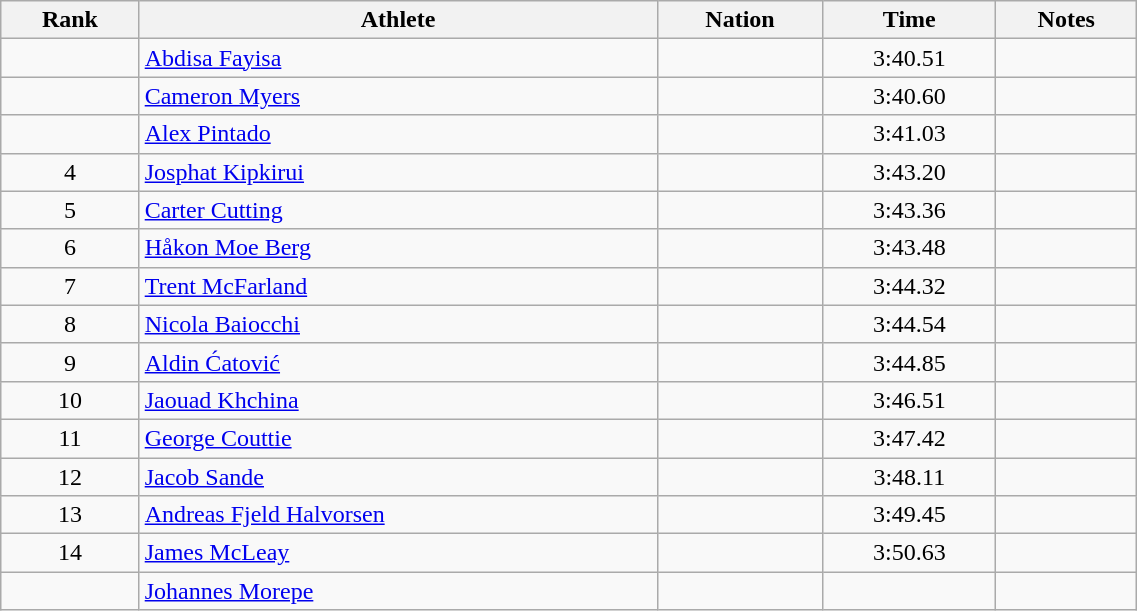<table class="wikitable sortable" style="text-align:center;width: 60%;">
<tr>
<th scope="col">Rank</th>
<th scope="col">Athlete</th>
<th scope="col">Nation</th>
<th scope="col">Time</th>
<th scope="col">Notes</th>
</tr>
<tr>
<td></td>
<td align=left><a href='#'>Abdisa Fayisa</a></td>
<td align=left></td>
<td>3:40.51</td>
<td></td>
</tr>
<tr>
<td></td>
<td align=left><a href='#'>Cameron Myers</a></td>
<td align=left></td>
<td>3:40.60</td>
<td></td>
</tr>
<tr>
<td></td>
<td align=left><a href='#'>Alex Pintado</a></td>
<td align=left></td>
<td>3:41.03</td>
<td></td>
</tr>
<tr>
<td>4</td>
<td align=left><a href='#'>Josphat Kipkirui</a></td>
<td align=left></td>
<td>3:43.20</td>
<td></td>
</tr>
<tr>
<td>5</td>
<td align=left><a href='#'>Carter Cutting</a></td>
<td align=left></td>
<td>3:43.36</td>
<td></td>
</tr>
<tr>
<td>6</td>
<td align=left><a href='#'>Håkon Moe Berg</a></td>
<td align=left></td>
<td>3:43.48</td>
<td></td>
</tr>
<tr>
<td>7</td>
<td align=left><a href='#'>Trent McFarland</a></td>
<td align=left></td>
<td>3:44.32</td>
<td></td>
</tr>
<tr>
<td>8</td>
<td align=left><a href='#'>Nicola Baiocchi</a></td>
<td align=left></td>
<td>3:44.54</td>
<td></td>
</tr>
<tr>
<td>9</td>
<td align=left><a href='#'>Aldin Ćatović</a></td>
<td align=left></td>
<td>3:44.85</td>
<td></td>
</tr>
<tr>
<td>10</td>
<td align=left><a href='#'>Jaouad Khchina</a></td>
<td align=left></td>
<td>3:46.51</td>
<td></td>
</tr>
<tr>
<td>11</td>
<td align=left><a href='#'>George Couttie</a></td>
<td align=left></td>
<td>3:47.42</td>
<td></td>
</tr>
<tr>
<td>12</td>
<td align=left><a href='#'>Jacob Sande</a></td>
<td align=left></td>
<td>3:48.11</td>
<td></td>
</tr>
<tr>
<td>13</td>
<td align=left><a href='#'>Andreas Fjeld Halvorsen</a></td>
<td align=left></td>
<td>3:49.45</td>
<td></td>
</tr>
<tr>
<td>14</td>
<td align=left><a href='#'>James McLeay</a></td>
<td align=left></td>
<td>3:50.63</td>
<td></td>
</tr>
<tr>
<td></td>
<td align=left><a href='#'>Johannes Morepe</a></td>
<td align=left></td>
<td></td>
<td></td>
</tr>
</table>
